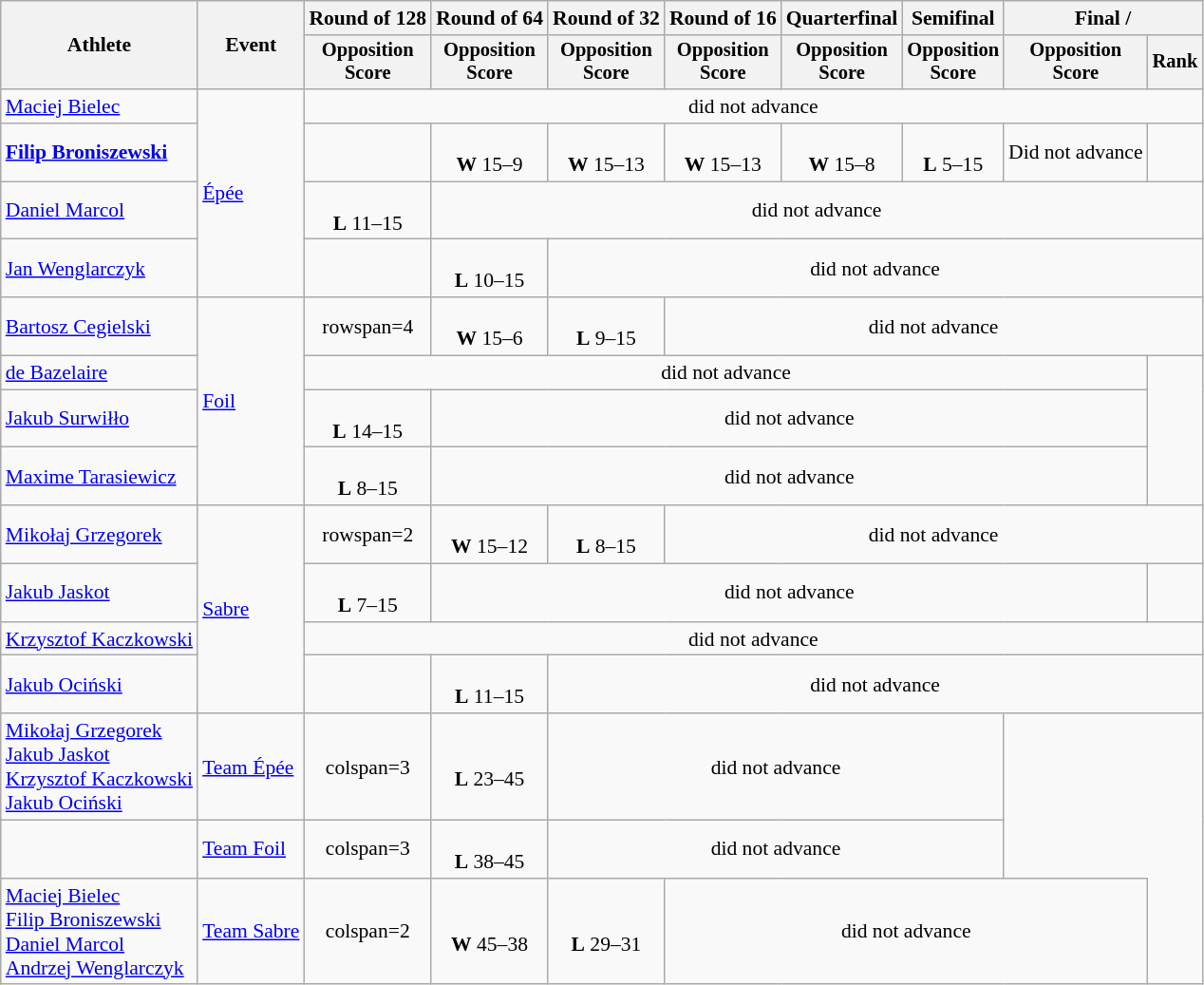<table class="wikitable" style="font-size:90%">
<tr>
<th rowspan=2>Athlete</th>
<th rowspan=2>Event</th>
<th>Round of 128</th>
<th>Round of 64</th>
<th>Round of 32</th>
<th>Round of 16</th>
<th>Quarterfinal</th>
<th>Semifinal</th>
<th colspan=2>Final / </th>
</tr>
<tr style="font-size:95%">
<th>Opposition<br>Score</th>
<th>Opposition<br>Score</th>
<th>Opposition<br>Score</th>
<th>Opposition<br>Score</th>
<th>Opposition<br>Score</th>
<th>Opposition<br>Score</th>
<th>Opposition<br>Score</th>
<th>Rank</th>
</tr>
<tr align=center>
<td align=left><a href='#'>Maciej Bielec</a></td>
<td align=left rowspan=4><a href='#'>Épée</a></td>
<td colspan=8>did not advance</td>
</tr>
<tr align=center>
<td align=left><strong><a href='#'>Filip Broniszewski</a></strong></td>
<td></td>
<td><br><strong>W</strong> 15–9</td>
<td><br><strong>W</strong> 15–13</td>
<td><br><strong>W</strong> 15–13</td>
<td><br><strong>W</strong> 15–8</td>
<td><br><strong>L</strong> 5–15</td>
<td>Did not advance</td>
<td></td>
</tr>
<tr align=center>
<td align=left><a href='#'>Daniel Marcol</a></td>
<td><br><strong>L</strong> 11–15</td>
<td colspan=7>did not advance</td>
</tr>
<tr align=center>
<td align=left><a href='#'>Jan Wenglarczyk</a></td>
<td></td>
<td><br><strong>L</strong> 10–15</td>
<td colspan=6>did not advance</td>
</tr>
<tr align=center>
<td align=left><a href='#'>Bartosz Cegielski</a></td>
<td align=left rowspan=4><a href='#'>Foil</a></td>
<td>rowspan=4 </td>
<td><br><strong>W</strong> 15–6</td>
<td><br><strong>L</strong> 9–15</td>
<td colspan=5>did not advance</td>
</tr>
<tr align=center>
<td align=left><a href='#'>de Bazelaire</a></td>
<td colspan=7>did not advance</td>
</tr>
<tr align=center>
<td align=left><a href='#'>Jakub Surwiłło</a></td>
<td><br><strong>L</strong> 14–15</td>
<td colspan=6>did not advance</td>
</tr>
<tr align=center>
<td align=left><a href='#'>Maxime Tarasiewicz</a></td>
<td><br><strong>L</strong> 8–15</td>
<td colspan=6>did not advance</td>
</tr>
<tr align=center>
<td align=left><a href='#'>Mikołaj Grzegorek</a></td>
<td align=left rowspan=4><a href='#'>Sabre</a></td>
<td>rowspan=2 </td>
<td><br><strong>W</strong> 15–12</td>
<td><br><strong>L</strong> 8–15</td>
<td colspan=5>did not advance</td>
</tr>
<tr align=center>
<td align=left><a href='#'>Jakub Jaskot</a></td>
<td><br><strong>L</strong> 7–15</td>
<td colspan=6>did not advance</td>
</tr>
<tr align=center>
<td align=left><a href='#'>Krzysztof Kaczkowski</a></td>
<td colspan=8>did not advance</td>
</tr>
<tr align=center>
<td align=left><a href='#'>Jakub Ociński</a></td>
<td></td>
<td><br><strong>L</strong> 11–15</td>
<td colspan=6>did not advance</td>
</tr>
<tr align=center>
<td align=left><a href='#'>Mikołaj Grzegorek</a><br><a href='#'>Jakub Jaskot</a><br><a href='#'>Krzysztof Kaczkowski</a><br><a href='#'>Jakub Ociński</a></td>
<td align=left><a href='#'>Team Épée</a></td>
<td>colspan=3 </td>
<td><br><strong>L</strong> 23–45</td>
<td colspan=4>did not advance</td>
</tr>
<tr align=center>
<td align=left></td>
<td align=left><a href='#'>Team Foil</a></td>
<td>colspan=3 </td>
<td><br><strong>L</strong> 38–45</td>
<td colspan=4>did not advance</td>
</tr>
<tr align=center>
<td align=left><a href='#'>Maciej Bielec</a><br><a href='#'>Filip Broniszewski</a><br><a href='#'>Daniel Marcol</a><br><a href='#'>Andrzej Wenglarczyk</a></td>
<td align=left><a href='#'>Team Sabre</a></td>
<td>colspan=2 </td>
<td><br><strong>W</strong> 45–38</td>
<td><br><strong>L</strong> 29–31</td>
<td colspan=4>did not advance</td>
</tr>
</table>
